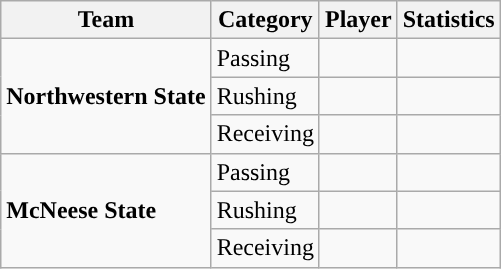<table class="wikitable" style="float: left;">
<tr>
<th>Team</th>
<th>Category</th>
<th>Player</th>
<th>Statistics</th>
</tr>
<tr>
<td rowspan=3><strong>Northwestern State</strong></td>
<td>Passing</td>
<td> </td>
<td> </td>
</tr>
<tr>
<td>Rushing</td>
<td> </td>
<td> </td>
</tr>
<tr>
<td>Receiving</td>
<td> </td>
<td> </td>
</tr>
<tr>
<td rowspan=3><strong>McNeese State</strong></td>
<td>Passing</td>
<td> </td>
<td> </td>
</tr>
<tr>
<td>Rushing</td>
<td> </td>
<td> </td>
</tr>
<tr>
<td>Receiving</td>
<td> </td>
<td> </td>
</tr>
</table>
